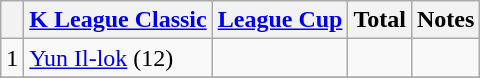<table class="wikitable" style="text-align:center">
<tr>
<th></th>
<th><a href='#'>K League Classic</a></th>
<th><a href='#'>League Cup</a></th>
<th>Total</th>
<th>Notes</th>
</tr>
<tr>
<td>1</td>
<td align=left> <a href='#'>Yun Il-lok</a> (12)</td>
<td align=left></td>
<td></td>
<td></td>
</tr>
<tr>
</tr>
</table>
